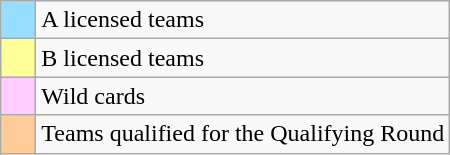<table class="wikitable">
<tr>
<td style="background:#97DEFF;">    </td>
<td>A licensed teams</td>
</tr>
<tr>
<td style="background:#ff9;">    </td>
<td>B licensed teams</td>
</tr>
<tr>
<td style="background:#fcf;">    </td>
<td>Wild cards</td>
</tr>
<tr>
<td style="background:#FFCC99;">    </td>
<td>Teams qualified for the Qualifying Round</td>
</tr>
</table>
